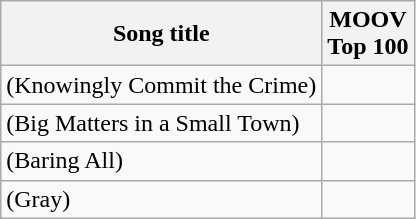<table class="wikitable">
<tr>
<th>Song title</th>
<th>MOOV<br>Top 100</th>
</tr>
<tr>
<td> (Knowingly Commit the Crime)</td>
<td></td>
</tr>
<tr>
<td> (Big Matters in a Small Town)</td>
<td></td>
</tr>
<tr>
<td> (Baring All)</td>
<td></td>
</tr>
<tr>
<td> (Gray)</td>
<td></td>
</tr>
</table>
